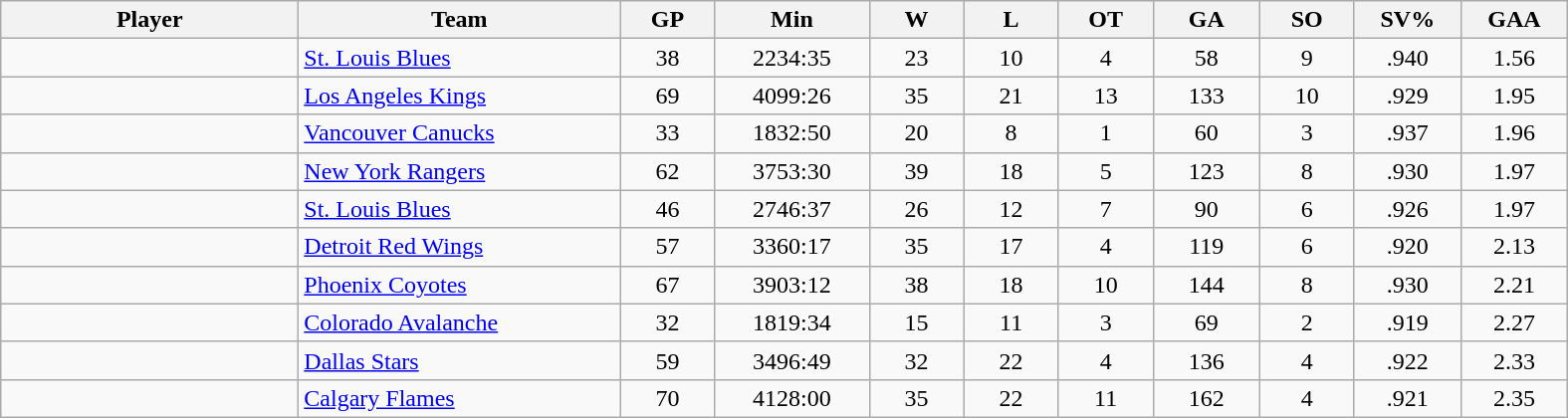<table class="wikitable sortable">
<tr>
<th style="width: 12em;">Player</th>
<th style="width: 13em;">Team</th>
<th style="width: 3.5em;">GP</th>
<th style="width: 6em;">Min</th>
<th style="width: 3.5em;">W</th>
<th style="width: 3.5em;">L</th>
<th style="width: 3.5em;">OT</th>
<th style="width: 4em;">GA</th>
<th style="width: 3.5em;">SO</th>
<th style="width: 4em;">SV%</th>
<th style="width: 4em;">GAA</th>
</tr>
<tr align="center">
<td align="left"></td>
<td align="left"><a href='#'>St. Louis Blues</a></td>
<td>38</td>
<td>2234:35</td>
<td>23</td>
<td>10</td>
<td>4</td>
<td>58</td>
<td>9</td>
<td>.940</td>
<td>1.56</td>
</tr>
<tr align="center">
<td align="left"></td>
<td align="left"><a href='#'>Los Angeles Kings</a></td>
<td>69</td>
<td>4099:26</td>
<td>35</td>
<td>21</td>
<td>13</td>
<td>133</td>
<td>10</td>
<td>.929</td>
<td>1.95</td>
</tr>
<tr align="center">
<td align="left"></td>
<td align="left"><a href='#'>Vancouver Canucks</a></td>
<td>33</td>
<td>1832:50</td>
<td>20</td>
<td>8</td>
<td>1</td>
<td>60</td>
<td>3</td>
<td>.937</td>
<td>1.96</td>
</tr>
<tr align="center">
<td align="left"></td>
<td align="left"><a href='#'>New York Rangers</a></td>
<td>62</td>
<td>3753:30</td>
<td>39</td>
<td>18</td>
<td>5</td>
<td>123</td>
<td>8</td>
<td>.930</td>
<td>1.97</td>
</tr>
<tr align="center">
<td align="left"></td>
<td align="left"><a href='#'>St. Louis Blues</a></td>
<td>46</td>
<td>2746:37</td>
<td>26</td>
<td>12</td>
<td>7</td>
<td>90</td>
<td>6</td>
<td>.926</td>
<td>1.97</td>
</tr>
<tr align="center">
<td align="left"></td>
<td align="left"><a href='#'>Detroit Red Wings</a></td>
<td>57</td>
<td>3360:17</td>
<td>35</td>
<td>17</td>
<td>4</td>
<td>119</td>
<td>6</td>
<td>.920</td>
<td>2.13</td>
</tr>
<tr align="center">
<td align="left"></td>
<td align="left"><a href='#'>Phoenix Coyotes</a></td>
<td>67</td>
<td>3903:12</td>
<td>38</td>
<td>18</td>
<td>10</td>
<td>144</td>
<td>8</td>
<td>.930</td>
<td>2.21</td>
</tr>
<tr align="center">
<td align="left"></td>
<td align="left"><a href='#'>Colorado Avalanche</a></td>
<td>32</td>
<td>1819:34</td>
<td>15</td>
<td>11</td>
<td>3</td>
<td>69</td>
<td>2</td>
<td>.919</td>
<td>2.27</td>
</tr>
<tr align="center">
<td align="left"></td>
<td align="left"><a href='#'>Dallas Stars</a></td>
<td>59</td>
<td>3496:49</td>
<td>32</td>
<td>22</td>
<td>4</td>
<td>136</td>
<td>4</td>
<td>.922</td>
<td>2.33</td>
</tr>
<tr align="center">
<td align="left"></td>
<td align="left"><a href='#'>Calgary Flames</a></td>
<td>70</td>
<td>4128:00</td>
<td>35</td>
<td>22</td>
<td>11</td>
<td>162</td>
<td>4</td>
<td>.921</td>
<td>2.35</td>
</tr>
</table>
